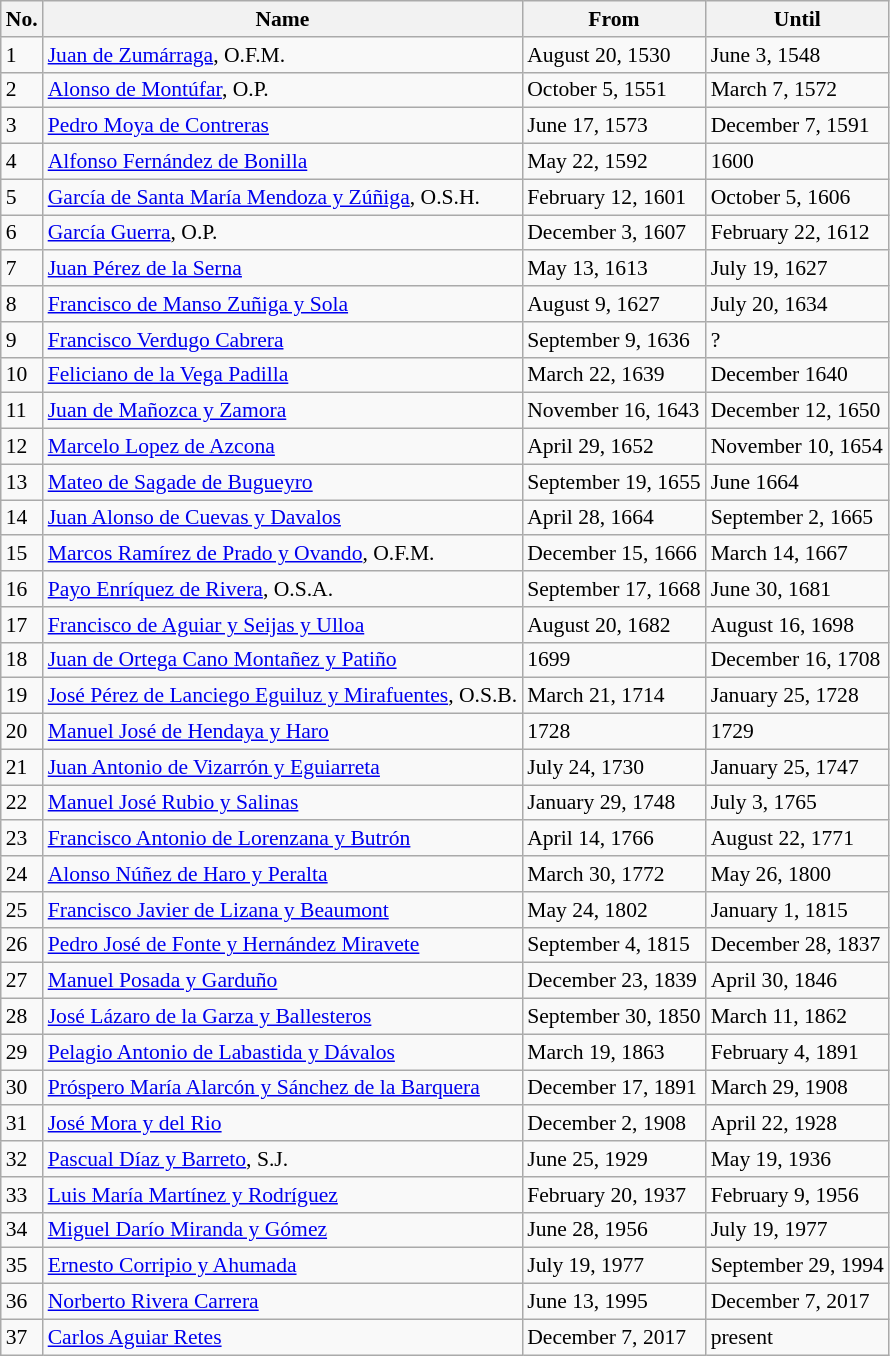<table class="wikitable" style="font-size:90%;">
<tr>
<th>No.</th>
<th>Name</th>
<th>From</th>
<th>Until</th>
</tr>
<tr>
<td>1</td>
<td><a href='#'>Juan de Zumárraga</a>, O.F.M.</td>
<td>August 20, 1530</td>
<td>June 3, 1548</td>
</tr>
<tr>
<td>2</td>
<td><a href='#'>Alonso de Montúfar</a>, O.P.</td>
<td>October 5, 1551</td>
<td>March 7, 1572</td>
</tr>
<tr>
<td>3</td>
<td><a href='#'>Pedro Moya de Contreras</a></td>
<td>June 17, 1573</td>
<td>December 7, 1591</td>
</tr>
<tr>
<td>4</td>
<td><a href='#'>Alfonso Fernández de Bonilla</a></td>
<td>May 22, 1592</td>
<td>1600</td>
</tr>
<tr>
<td>5</td>
<td><a href='#'>García de Santa María Mendoza y Zúñiga</a>, O.S.H.</td>
<td>February 12, 1601</td>
<td>October 5, 1606</td>
</tr>
<tr>
<td>6</td>
<td><a href='#'>García Guerra</a>, O.P.</td>
<td>December 3, 1607</td>
<td>February 22, 1612</td>
</tr>
<tr>
<td>7</td>
<td><a href='#'>Juan Pérez de la Serna</a></td>
<td>May 13, 1613</td>
<td>July 19, 1627</td>
</tr>
<tr>
<td>8</td>
<td><a href='#'>Francisco de Manso Zuñiga y Sola</a></td>
<td>August 9, 1627</td>
<td>July 20, 1634</td>
</tr>
<tr>
<td>9</td>
<td><a href='#'>Francisco Verdugo Cabrera</a></td>
<td>September 9, 1636</td>
<td>?</td>
</tr>
<tr>
<td>10</td>
<td><a href='#'>Feliciano de la Vega Padilla</a></td>
<td>March 22, 1639</td>
<td>December 1640</td>
</tr>
<tr>
<td>11</td>
<td><a href='#'>Juan de Mañozca y Zamora</a></td>
<td>November 16, 1643</td>
<td>December 12, 1650</td>
</tr>
<tr>
<td>12</td>
<td><a href='#'>Marcelo Lopez de Azcona</a></td>
<td>April 29, 1652</td>
<td>November 10, 1654</td>
</tr>
<tr>
<td>13</td>
<td><a href='#'>Mateo de Sagade de Bugueyro</a></td>
<td>September 19, 1655</td>
<td>June 1664</td>
</tr>
<tr>
<td>14</td>
<td><a href='#'>Juan Alonso de Cuevas y Davalos</a></td>
<td>April 28, 1664</td>
<td>September 2, 1665</td>
</tr>
<tr>
<td>15</td>
<td><a href='#'>Marcos Ramírez de Prado y Ovando</a>, O.F.M.</td>
<td>December 15, 1666</td>
<td>March 14, 1667</td>
</tr>
<tr>
<td>16</td>
<td><a href='#'>Payo Enríquez de Rivera</a>, O.S.A.</td>
<td>September 17, 1668</td>
<td>June 30, 1681</td>
</tr>
<tr>
<td>17</td>
<td><a href='#'>Francisco de Aguiar y Seijas y Ulloa</a></td>
<td>August 20, 1682</td>
<td>August 16, 1698</td>
</tr>
<tr>
<td>18</td>
<td><a href='#'>Juan de Ortega Cano Montañez y Patiño</a></td>
<td>1699</td>
<td>December 16, 1708</td>
</tr>
<tr>
<td>19</td>
<td><a href='#'>José Pérez de Lanciego Eguiluz y Mirafuentes</a>, O.S.B.</td>
<td>March 21, 1714</td>
<td>January 25, 1728</td>
</tr>
<tr>
<td>20</td>
<td><a href='#'>Manuel José de Hendaya y Haro</a></td>
<td>1728</td>
<td>1729</td>
</tr>
<tr>
<td>21</td>
<td><a href='#'>Juan Antonio de Vizarrón y Eguiarreta</a></td>
<td>July 24, 1730</td>
<td>January 25, 1747</td>
</tr>
<tr>
<td>22</td>
<td><a href='#'>Manuel José Rubio y Salinas</a></td>
<td>January 29, 1748</td>
<td>July 3, 1765</td>
</tr>
<tr>
<td>23</td>
<td><a href='#'>Francisco Antonio de Lorenzana y Butrón</a></td>
<td>April 14, 1766</td>
<td>August 22, 1771</td>
</tr>
<tr>
<td>24</td>
<td><a href='#'>Alonso Núñez de Haro y Peralta</a></td>
<td>March 30, 1772</td>
<td>May 26, 1800</td>
</tr>
<tr>
<td>25</td>
<td><a href='#'>Francisco Javier de Lizana y Beaumont</a></td>
<td>May 24, 1802</td>
<td>January 1, 1815</td>
</tr>
<tr>
<td>26</td>
<td><a href='#'>Pedro José de Fonte y Hernández Miravete</a></td>
<td>September 4, 1815</td>
<td>December 28, 1837</td>
</tr>
<tr>
<td>27</td>
<td><a href='#'>Manuel Posada y Garduño</a></td>
<td>December 23, 1839</td>
<td>April 30, 1846</td>
</tr>
<tr>
<td>28</td>
<td><a href='#'>José Lázaro de la Garza y Ballesteros</a></td>
<td>September 30, 1850</td>
<td>March 11, 1862</td>
</tr>
<tr>
<td>29</td>
<td><a href='#'>Pelagio Antonio de Labastida y Dávalos</a></td>
<td>March 19, 1863</td>
<td>February 4, 1891</td>
</tr>
<tr>
<td>30</td>
<td><a href='#'>Próspero María Alarcón y Sánchez de la Barquera</a></td>
<td>December 17, 1891</td>
<td>March 29, 1908</td>
</tr>
<tr>
<td>31</td>
<td><a href='#'>José Mora y del Rio</a></td>
<td>December 2, 1908</td>
<td>April 22, 1928</td>
</tr>
<tr>
<td>32</td>
<td><a href='#'>Pascual Díaz y Barreto</a>, S.J.</td>
<td>June 25, 1929</td>
<td>May 19, 1936</td>
</tr>
<tr>
<td>33</td>
<td><a href='#'>Luis María Martínez y Rodríguez</a></td>
<td>February 20, 1937</td>
<td>February 9, 1956</td>
</tr>
<tr>
<td>34</td>
<td><a href='#'>Miguel Darío Miranda y Gómez</a></td>
<td>June 28, 1956</td>
<td>July 19, 1977</td>
</tr>
<tr>
<td>35</td>
<td><a href='#'>Ernesto Corripio y Ahumada</a></td>
<td>July 19, 1977</td>
<td>September 29, 1994</td>
</tr>
<tr>
<td>36</td>
<td><a href='#'>Norberto Rivera Carrera</a></td>
<td>June 13, 1995</td>
<td>December 7, 2017</td>
</tr>
<tr>
<td>37</td>
<td><a href='#'>Carlos Aguiar Retes</a></td>
<td>December 7, 2017</td>
<td>present</td>
</tr>
</table>
